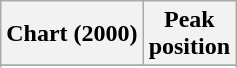<table class="wikitable plainrowheaders sortable" style="text-align:center;">
<tr>
<th scope="col">Chart (2000)</th>
<th scope="col">Peak<br>position</th>
</tr>
<tr>
</tr>
<tr>
</tr>
<tr>
</tr>
<tr>
</tr>
<tr>
</tr>
</table>
